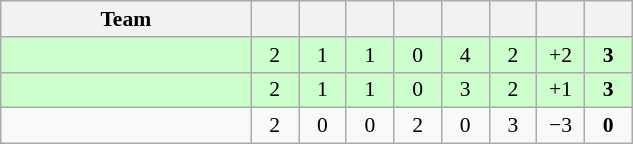<table class="wikitable" style="text-align: center; font-size:90% ">
<tr>
<th width=160>Team</th>
<th width=25></th>
<th width=25></th>
<th width=25></th>
<th width=25></th>
<th width=25></th>
<th width=25></th>
<th width=25></th>
<th width=25></th>
</tr>
<tr bgcolor="ccffcc">
<td align=left></td>
<td>2</td>
<td>1</td>
<td>1</td>
<td>0</td>
<td>4</td>
<td>2</td>
<td>+2</td>
<td><strong>3</strong></td>
</tr>
<tr bgcolor="ccffcc">
<td align=left></td>
<td>2</td>
<td>1</td>
<td>1</td>
<td>0</td>
<td>3</td>
<td>2</td>
<td>+1</td>
<td><strong>3</strong></td>
</tr>
<tr>
<td align=left></td>
<td>2</td>
<td>0</td>
<td>0</td>
<td>2</td>
<td>0</td>
<td>3</td>
<td>−3</td>
<td><strong>0</strong></td>
</tr>
</table>
